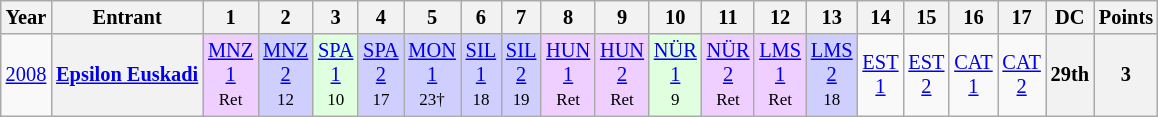<table class="wikitable" style="text-align:center; font-size:85%">
<tr>
<th>Year</th>
<th>Entrant</th>
<th>1</th>
<th>2</th>
<th>3</th>
<th>4</th>
<th>5</th>
<th>6</th>
<th>7</th>
<th>8</th>
<th>9</th>
<th>10</th>
<th>11</th>
<th>12</th>
<th>13</th>
<th>14</th>
<th>15</th>
<th>16</th>
<th>17</th>
<th>DC</th>
<th>Points</th>
</tr>
<tr>
<td><a href='#'>2008</a></td>
<th nowrap><a href='#'>Epsilon Euskadi</a></th>
<td style="background:#EFCFFF;"><a href='#'>MNZ<br>1</a><br><small>Ret</small></td>
<td style="background:#CFCFFF;"><a href='#'>MNZ<br>2</a><br><small>12</small></td>
<td style="background:#DFFFDF;"><a href='#'>SPA<br>1</a><br><small>10</small></td>
<td style="background:#CFCFFF;"><a href='#'>SPA<br>2</a><br><small>17</small></td>
<td style="background:#CFCFFF;"><a href='#'>MON<br>1</a><br><small>23†</small></td>
<td style="background:#CFCFFF;"><a href='#'>SIL<br>1</a><br><small>18</small></td>
<td style="background:#CFCFFF;"><a href='#'>SIL<br>2</a><br><small>19</small></td>
<td style="background:#EFCFFF;"><a href='#'>HUN<br>1</a><br><small>Ret</small></td>
<td style="background:#EFCFFF;"><a href='#'>HUN<br>2</a><br><small>Ret</small></td>
<td style="background:#DFFFDF;"><a href='#'>NÜR<br>1</a><br><small>9</small></td>
<td style="background:#EFCFFF;"><a href='#'>NÜR<br>2</a><br><small>Ret</small></td>
<td style="background:#EFCFFF;"><a href='#'>LMS<br>1</a><br><small>Ret</small></td>
<td style="background:#CFCFFF;"><a href='#'>LMS<br>2</a><br><small>18</small></td>
<td><a href='#'>EST<br>1</a></td>
<td><a href='#'>EST<br>2</a></td>
<td><a href='#'>CAT<br>1</a></td>
<td><a href='#'>CAT<br>2</a></td>
<th>29th</th>
<th>3</th>
</tr>
</table>
